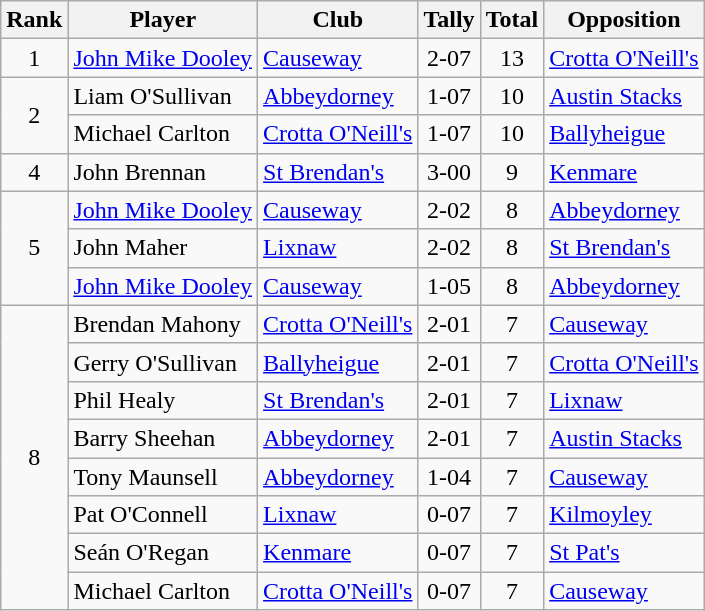<table class="wikitable">
<tr>
<th>Rank</th>
<th>Player</th>
<th>Club</th>
<th>Tally</th>
<th>Total</th>
<th>Opposition</th>
</tr>
<tr>
<td rowspan="1" style="text-align:center;">1</td>
<td><a href='#'>John Mike Dooley</a></td>
<td><a href='#'>Causeway</a></td>
<td align=center>2-07</td>
<td align=center>13</td>
<td><a href='#'>Crotta O'Neill's</a></td>
</tr>
<tr>
<td rowspan="2" style="text-align:center;">2</td>
<td>Liam O'Sullivan</td>
<td><a href='#'>Abbeydorney</a></td>
<td align=center>1-07</td>
<td align=center>10</td>
<td><a href='#'>Austin Stacks</a></td>
</tr>
<tr>
<td>Michael Carlton</td>
<td><a href='#'>Crotta O'Neill's</a></td>
<td align=center>1-07</td>
<td align=center>10</td>
<td><a href='#'>Ballyheigue</a></td>
</tr>
<tr>
<td rowspan="1" style="text-align:center;">4</td>
<td>John Brennan</td>
<td><a href='#'>St Brendan's</a></td>
<td align=center>3-00</td>
<td align=center>9</td>
<td><a href='#'>Kenmare</a></td>
</tr>
<tr>
<td rowspan="3" style="text-align:center;">5</td>
<td><a href='#'>John Mike Dooley</a></td>
<td><a href='#'>Causeway</a></td>
<td align=center>2-02</td>
<td align=center>8</td>
<td><a href='#'>Abbeydorney</a></td>
</tr>
<tr>
<td>John Maher</td>
<td><a href='#'>Lixnaw</a></td>
<td align=center>2-02</td>
<td align=center>8</td>
<td><a href='#'>St Brendan's</a></td>
</tr>
<tr>
<td><a href='#'>John Mike Dooley</a></td>
<td><a href='#'>Causeway</a></td>
<td align=center>1-05</td>
<td align=center>8</td>
<td><a href='#'>Abbeydorney</a></td>
</tr>
<tr>
<td rowspan="8" style="text-align:center;">8</td>
<td>Brendan Mahony</td>
<td><a href='#'>Crotta O'Neill's</a></td>
<td align=center>2-01</td>
<td align=center>7</td>
<td><a href='#'>Causeway</a></td>
</tr>
<tr>
<td>Gerry O'Sullivan</td>
<td><a href='#'>Ballyheigue</a></td>
<td align=center>2-01</td>
<td align=center>7</td>
<td><a href='#'>Crotta O'Neill's</a></td>
</tr>
<tr>
<td>Phil Healy</td>
<td><a href='#'>St Brendan's</a></td>
<td align=center>2-01</td>
<td align=center>7</td>
<td><a href='#'>Lixnaw</a></td>
</tr>
<tr>
<td>Barry Sheehan</td>
<td><a href='#'>Abbeydorney</a></td>
<td align=center>2-01</td>
<td align=center>7</td>
<td><a href='#'>Austin Stacks</a></td>
</tr>
<tr>
<td>Tony Maunsell</td>
<td><a href='#'>Abbeydorney</a></td>
<td align=center>1-04</td>
<td align=center>7</td>
<td><a href='#'>Causeway</a></td>
</tr>
<tr>
<td>Pat O'Connell</td>
<td><a href='#'>Lixnaw</a></td>
<td align=center>0-07</td>
<td align=center>7</td>
<td><a href='#'>Kilmoyley</a></td>
</tr>
<tr>
<td>Seán O'Regan</td>
<td><a href='#'>Kenmare</a></td>
<td align=center>0-07</td>
<td align=center>7</td>
<td><a href='#'>St Pat's</a></td>
</tr>
<tr>
<td>Michael Carlton</td>
<td><a href='#'>Crotta O'Neill's</a></td>
<td align=center>0-07</td>
<td align=center>7</td>
<td><a href='#'>Causeway</a></td>
</tr>
</table>
